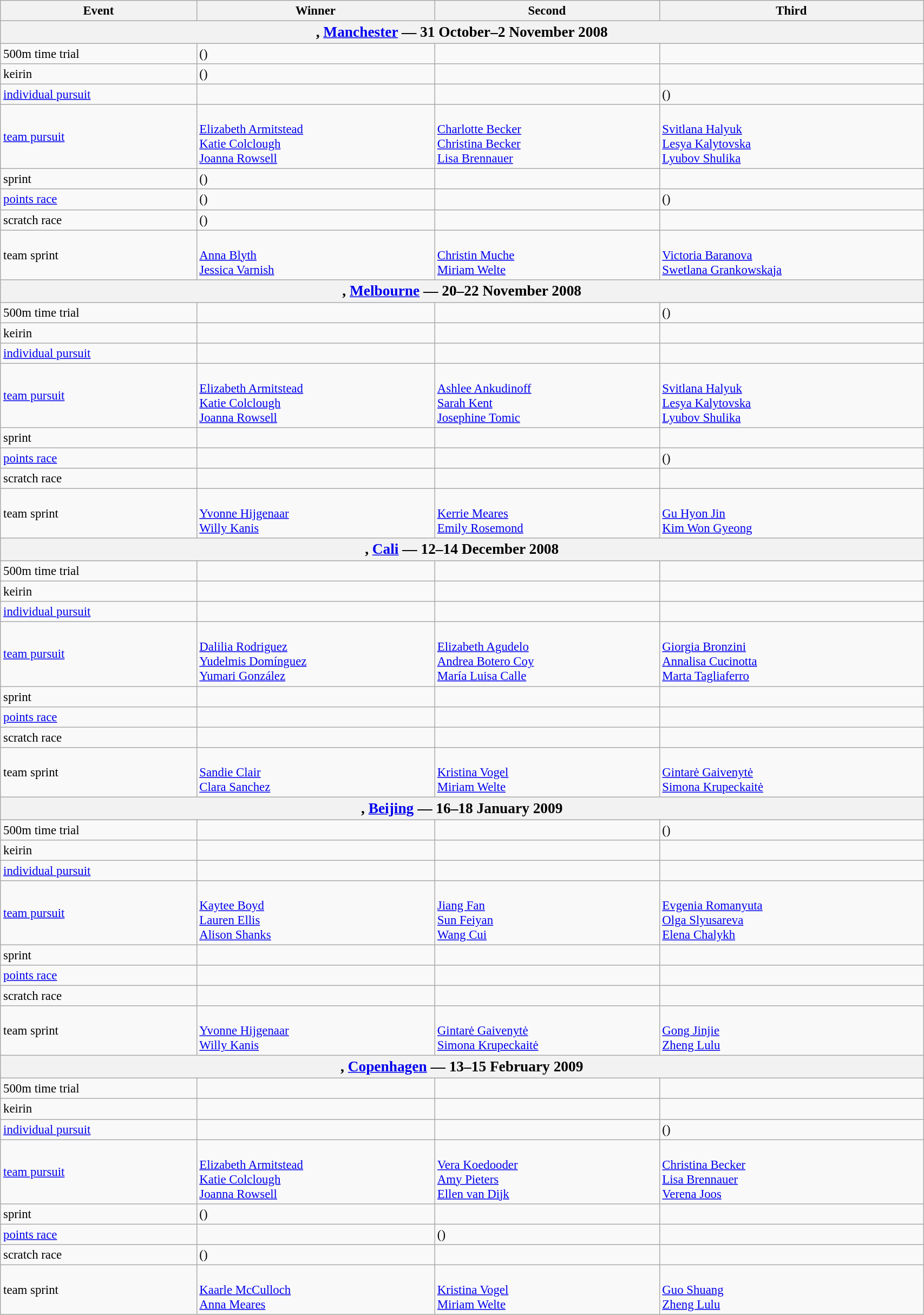<table class=wikitable style="font-size:95%" width="90%">
<tr>
<th>Event</th>
<th>Winner</th>
<th>Second</th>
<th>Third</th>
</tr>
<tr>
<th colspan=4><big>, <a href='#'>Manchester</a> — 31 October–2 November 2008</big></th>
</tr>
<tr>
<td>500m time trial</td>
<td>  ()</td>
<td></td>
<td></td>
</tr>
<tr>
<td>keirin</td>
<td>  ()</td>
<td></td>
<td></td>
</tr>
<tr>
<td><a href='#'>individual pursuit</a></td>
<td></td>
<td></td>
<td>  ()</td>
</tr>
<tr>
<td><a href='#'>team pursuit</a></td>
<td><br><a href='#'>Elizabeth Armitstead</a><br><a href='#'>Katie Colclough</a><br><a href='#'>Joanna Rowsell</a></td>
<td><br><a href='#'>Charlotte Becker</a><br><a href='#'>Christina Becker</a><br><a href='#'>Lisa Brennauer</a></td>
<td><br><a href='#'>Svitlana Halyuk</a><br><a href='#'>Lesya Kalytovska</a><br><a href='#'>Lyubov Shulika</a></td>
</tr>
<tr>
<td>sprint</td>
<td>  ()</td>
<td></td>
<td></td>
</tr>
<tr>
<td><a href='#'>points race</a></td>
<td>  ()</td>
<td></td>
<td>  ()</td>
</tr>
<tr>
<td>scratch race</td>
<td>  ()</td>
<td></td>
<td></td>
</tr>
<tr>
<td>team sprint</td>
<td><br><a href='#'>Anna Blyth</a><br><a href='#'>Jessica Varnish</a></td>
<td><br><a href='#'>Christin Muche</a><br><a href='#'>Miriam Welte</a></td>
<td><br><a href='#'>Victoria Baranova</a><br><a href='#'>Swetlana Grankowskaja</a></td>
</tr>
<tr bgcolor="#EFEFEF" align="left">
<th colspan=4><big>, <a href='#'>Melbourne</a> — 20–22 November 2008</big></th>
</tr>
<tr>
<td>500m time trial</td>
<td></td>
<td></td>
<td>  ()</td>
</tr>
<tr>
<td>keirin</td>
<td></td>
<td></td>
<td></td>
</tr>
<tr>
<td><a href='#'>individual pursuit</a><br></td>
<td></td>
<td></td>
<td></td>
</tr>
<tr>
<td><a href='#'>team pursuit</a></td>
<td><br><a href='#'>Elizabeth Armitstead</a><br><a href='#'>Katie Colclough</a><br><a href='#'>Joanna Rowsell</a></td>
<td><br><a href='#'>Ashlee Ankudinoff</a><br><a href='#'>Sarah Kent</a><br><a href='#'>Josephine Tomic</a></td>
<td><br><a href='#'>Svitlana Halyuk</a><br><a href='#'>Lesya Kalytovska</a><br><a href='#'>Lyubov Shulika</a></td>
</tr>
<tr>
<td>sprint</td>
<td></td>
<td></td>
<td></td>
</tr>
<tr>
<td><a href='#'>points race</a><br></td>
<td></td>
<td></td>
<td>  ()</td>
</tr>
<tr>
<td>scratch race<br></td>
<td></td>
<td></td>
<td></td>
</tr>
<tr>
<td>team sprint</td>
<td><br><a href='#'>Yvonne Hijgenaar</a><br><a href='#'>Willy Kanis</a></td>
<td><br><a href='#'>Kerrie Meares</a><br><a href='#'>Emily Rosemond</a></td>
<td><br><a href='#'>Gu Hyon Jin</a><br><a href='#'>Kim Won Gyeong</a></td>
</tr>
<tr bgcolor="#EFEFEF" align="left">
<th colspan=4><big>, <a href='#'>Cali</a> — 12–14 December 2008</big></th>
</tr>
<tr>
<td>500m time trial</td>
<td></td>
<td></td>
<td></td>
</tr>
<tr>
<td>keirin</td>
<td></td>
<td></td>
<td></td>
</tr>
<tr>
<td><a href='#'>individual pursuit</a><br></td>
<td></td>
<td></td>
<td></td>
</tr>
<tr>
<td><a href='#'>team pursuit</a></td>
<td><br><a href='#'>Dalilia Rodriguez</a><br><a href='#'>Yudelmis Domínguez</a><br><a href='#'>Yumari González</a></td>
<td><br><a href='#'>Elizabeth Agudelo</a><br><a href='#'>Andrea Botero Coy</a><br><a href='#'>María Luisa Calle</a></td>
<td><br><a href='#'>Giorgia Bronzini</a><br><a href='#'>Annalisa Cucinotta</a><br><a href='#'>Marta Tagliaferro</a></td>
</tr>
<tr>
<td>sprint</td>
<td></td>
<td></td>
<td></td>
</tr>
<tr>
<td><a href='#'>points race</a></td>
<td></td>
<td></td>
<td></td>
</tr>
<tr>
<td>scratch race</td>
<td></td>
<td></td>
<td></td>
</tr>
<tr>
<td>team sprint</td>
<td><br><a href='#'>Sandie Clair</a><br><a href='#'>Clara Sanchez</a></td>
<td><br><a href='#'>Kristina Vogel</a><br><a href='#'>Miriam Welte</a></td>
<td><br><a href='#'>Gintarė Gaivenytė</a><br><a href='#'>Simona Krupeckaitė</a></td>
</tr>
<tr bgcolor="#EFEFEF" align="left">
<th colspan=4><big>, <a href='#'>Beijing</a> — 16–18 January 2009</big></th>
</tr>
<tr>
<td>500m time trial</td>
<td></td>
<td></td>
<td>  ()</td>
</tr>
<tr>
<td>keirin</td>
<td></td>
<td></td>
<td></td>
</tr>
<tr>
<td><a href='#'>individual pursuit</a><br></td>
<td></td>
<td></td>
<td></td>
</tr>
<tr>
<td><a href='#'>team pursuit</a></td>
<td><br><a href='#'>Kaytee Boyd</a><br><a href='#'>Lauren Ellis</a><br><a href='#'>Alison Shanks</a></td>
<td><br><a href='#'>Jiang Fan</a><br><a href='#'>Sun Feiyan</a><br><a href='#'>Wang Cui</a></td>
<td><br><a href='#'>Evgenia Romanyuta</a><br><a href='#'>Olga Slyusareva</a><br><a href='#'>Elena Chalykh</a></td>
</tr>
<tr>
<td>sprint</td>
<td></td>
<td></td>
<td></td>
</tr>
<tr>
<td><a href='#'>points race</a></td>
<td></td>
<td></td>
<td></td>
</tr>
<tr>
<td>scratch race</td>
<td></td>
<td></td>
<td></td>
</tr>
<tr>
<td>team sprint</td>
<td><br><a href='#'>Yvonne Hijgenaar</a><br><a href='#'>Willy Kanis</a></td>
<td><br><a href='#'>Gintarė Gaivenytė</a><br><a href='#'>Simona Krupeckaitė</a></td>
<td><br><a href='#'>Gong Jinjie</a><br><a href='#'>Zheng Lulu</a></td>
</tr>
<tr bgcolor="#EFEFEF" align="left">
<th colspan=4><big>, <a href='#'>Copenhagen</a> — 13–15 February 2009</big></th>
</tr>
<tr>
<td>500m time trial</td>
<td></td>
<td></td>
<td></td>
</tr>
<tr>
<td>keirin</td>
<td></td>
<td></td>
<td></td>
</tr>
<tr>
<td><a href='#'>individual pursuit</a><br></td>
<td></td>
<td></td>
<td>  ()</td>
</tr>
<tr>
<td><a href='#'>team pursuit</a><br></td>
<td> <br><a href='#'>Elizabeth Armitstead</a><br><a href='#'>Katie Colclough</a><br><a href='#'>Joanna Rowsell</a></td>
<td><br><a href='#'>Vera Koedooder</a><br><a href='#'>Amy Pieters</a><br><a href='#'>Ellen van Dijk</a></td>
<td><br><a href='#'>Christina Becker</a><br><a href='#'>Lisa Brennauer</a><br><a href='#'>Verena Joos</a></td>
</tr>
<tr>
<td>sprint</td>
<td>  ()</td>
<td></td>
<td></td>
</tr>
<tr>
<td><a href='#'>points race</a><br></td>
<td></td>
<td>  ()</td>
<td></td>
</tr>
<tr>
<td>scratch race</td>
<td>  ()</td>
<td></td>
<td></td>
</tr>
<tr>
<td>team sprint</td>
<td><br><a href='#'>Kaarle McCulloch</a><br><a href='#'>Anna Meares</a></td>
<td><br><a href='#'>Kristina Vogel</a><br><a href='#'>Miriam Welte</a></td>
<td><br><a href='#'>Guo Shuang</a><br><a href='#'>Zheng Lulu</a></td>
</tr>
</table>
